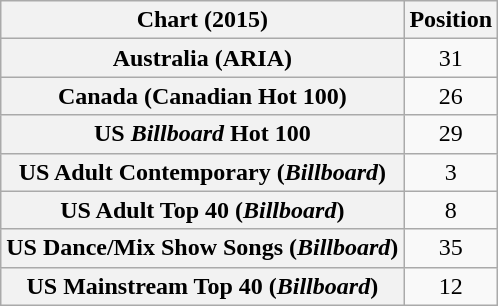<table class="wikitable sortable plainrowheaders" style="text-align:center; float:left; margin-right:1em;">
<tr>
<th scope="col">Chart (2015)</th>
<th scope="col">Position</th>
</tr>
<tr>
<th scope="row">Australia (ARIA)</th>
<td>31</td>
</tr>
<tr>
<th scope="row">Canada (Canadian Hot 100)</th>
<td>26</td>
</tr>
<tr>
<th scope="row">US <em>Billboard</em> Hot 100</th>
<td>29</td>
</tr>
<tr>
<th scope="row">US Adult Contemporary (<em>Billboard</em>)</th>
<td>3</td>
</tr>
<tr>
<th scope="row">US Adult Top 40 (<em>Billboard</em>)</th>
<td>8</td>
</tr>
<tr>
<th scope="row">US Dance/Mix Show Songs (<em>Billboard</em>)</th>
<td>35</td>
</tr>
<tr>
<th scope="row">US Mainstream Top 40 (<em>Billboard</em>)</th>
<td>12</td>
</tr>
</table>
